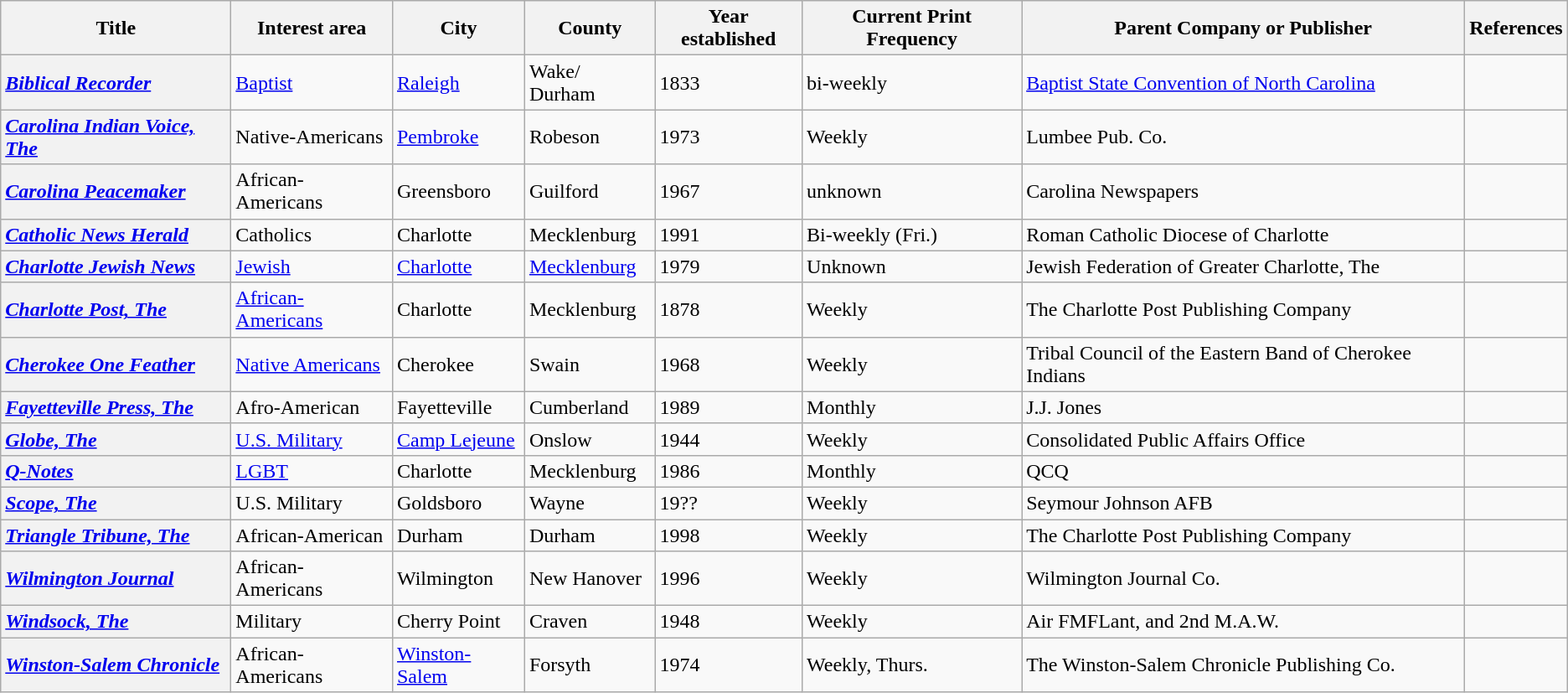<table class="wikitable sortable plainrowheaders" summary="Current soecial interest newspapers in North Carolina">
<tr>
<th>Title</th>
<th>Interest area</th>
<th>City</th>
<th>County</th>
<th>Year established</th>
<th>Current Print Frequency</th>
<th>Parent Company or Publisher</th>
<th>References</th>
</tr>
<tr>
<th scope="row" style="text-align: left;"><em><a href='#'>Biblical Recorder</a></em></th>
<td><a href='#'>Baptist</a></td>
<td><a href='#'>Raleigh</a></td>
<td>Wake/ Durham</td>
<td>1833 </td>
<td>bi-weekly</td>
<td><a href='#'>Baptist State Convention of North Carolina</a></td>
<td align=center></td>
</tr>
<tr>
<th scope="row" style="text-align: left;"><em><a href='#'>Carolina Indian Voice, The</a></em></th>
<td>Native-Americans</td>
<td><a href='#'>Pembroke</a></td>
<td>Robeson</td>
<td>1973</td>
<td>Weekly</td>
<td>Lumbee Pub. Co.</td>
<td align=center></td>
</tr>
<tr>
<th scope="row" style="text-align: left;"><em><a href='#'>Carolina Peacemaker</a></em></th>
<td>African-Americans</td>
<td>Greensboro</td>
<td>Guilford</td>
<td>1967</td>
<td>unknown</td>
<td>Carolina Newspapers</td>
<td align=center></td>
</tr>
<tr>
<th scope="row" style="text-align: left;"><em><a href='#'>Catholic News Herald</a></em></th>
<td>Catholics</td>
<td>Charlotte</td>
<td>Mecklenburg</td>
<td>1991</td>
<td>Bi-weekly (Fri.)</td>
<td>Roman Catholic Diocese of Charlotte</td>
<td align=center></td>
</tr>
<tr>
<th scope="row" style="text-align: left;"><em><a href='#'>Charlotte Jewish News</a></em></th>
<td><a href='#'>Jewish</a></td>
<td><a href='#'>Charlotte</a></td>
<td><a href='#'>Mecklenburg</a></td>
<td>1979</td>
<td>Unknown</td>
<td>Jewish Federation of Greater Charlotte, The</td>
<td align=center></td>
</tr>
<tr>
<th scope="row" style="text-align: left;"><em><a href='#'>Charlotte Post, The</a></em></th>
<td><a href='#'>African-Americans</a></td>
<td>Charlotte</td>
<td>Mecklenburg</td>
<td>1878</td>
<td>Weekly</td>
<td>The Charlotte Post Publishing Company</td>
<td align=center></td>
</tr>
<tr>
<th scope="row" style="text-align: left;"><em><a href='#'>Cherokee One Feather</a></em></th>
<td><a href='#'>Native Americans</a></td>
<td>Cherokee</td>
<td>Swain</td>
<td>1968</td>
<td>Weekly</td>
<td>Tribal Council of the Eastern Band of Cherokee Indians</td>
<td align=center></td>
</tr>
<tr>
<th scope="row" style="text-align: left;"><em><a href='#'>Fayetteville Press, The</a></em></th>
<td>Afro-American</td>
<td>Fayetteville</td>
<td>Cumberland</td>
<td>1989</td>
<td>Monthly</td>
<td>J.J. Jones</td>
<td align=center></td>
</tr>
<tr>
<th scope="row" style="text-align: left;"><em><a href='#'>Globe, The</a></em></th>
<td><a href='#'>U.S. Military</a></td>
<td><a href='#'>Camp Lejeune</a></td>
<td>Onslow</td>
<td>1944</td>
<td>Weekly</td>
<td>Consolidated Public Affairs Office</td>
<td align=center></td>
</tr>
<tr>
<th scope="row" style="text-align: left;"><em><a href='#'>Q-Notes</a></em></th>
<td><a href='#'>LGBT</a></td>
<td>Charlotte</td>
<td>Mecklenburg</td>
<td>1986</td>
<td>Monthly</td>
<td>QCQ</td>
<td align=center></td>
</tr>
<tr>
<th scope="row" style="text-align: left;"><em><a href='#'>Scope, The</a></em></th>
<td>U.S. Military</td>
<td>Goldsboro</td>
<td>Wayne</td>
<td>19??</td>
<td>Weekly</td>
<td>Seymour Johnson AFB</td>
<td align=center></td>
</tr>
<tr>
<th scope="row" style="text-align: left;"><em><a href='#'>Triangle Tribune, The</a></em></th>
<td>African-American</td>
<td>Durham</td>
<td>Durham</td>
<td>1998</td>
<td>Weekly</td>
<td>The Charlotte Post Publishing Company</td>
<td align=center></td>
</tr>
<tr>
<th scope="row" style="text-align: left;"><em><a href='#'>Wilmington Journal</a></em></th>
<td>African-Americans</td>
<td>Wilmington</td>
<td>New Hanover</td>
<td>1996</td>
<td>Weekly</td>
<td>Wilmington Journal Co.</td>
<td align=center></td>
</tr>
<tr>
<th scope="row" style="text-align: left;"><em><a href='#'>Windsock, The</a></em></th>
<td>Military</td>
<td>Cherry Point</td>
<td>Craven</td>
<td>1948</td>
<td>Weekly</td>
<td>Air FMFLant, and 2nd M.A.W.</td>
<td align=center></td>
</tr>
<tr>
<th scope="row" style="text-align: left;"><em><a href='#'>Winston-Salem Chronicle</a></em></th>
<td>African-Americans</td>
<td><a href='#'>Winston-Salem</a></td>
<td>Forsyth</td>
<td>1974</td>
<td>Weekly, Thurs.</td>
<td>The Winston-Salem Chronicle Publishing Co.</td>
<td align=center></td>
</tr>
</table>
